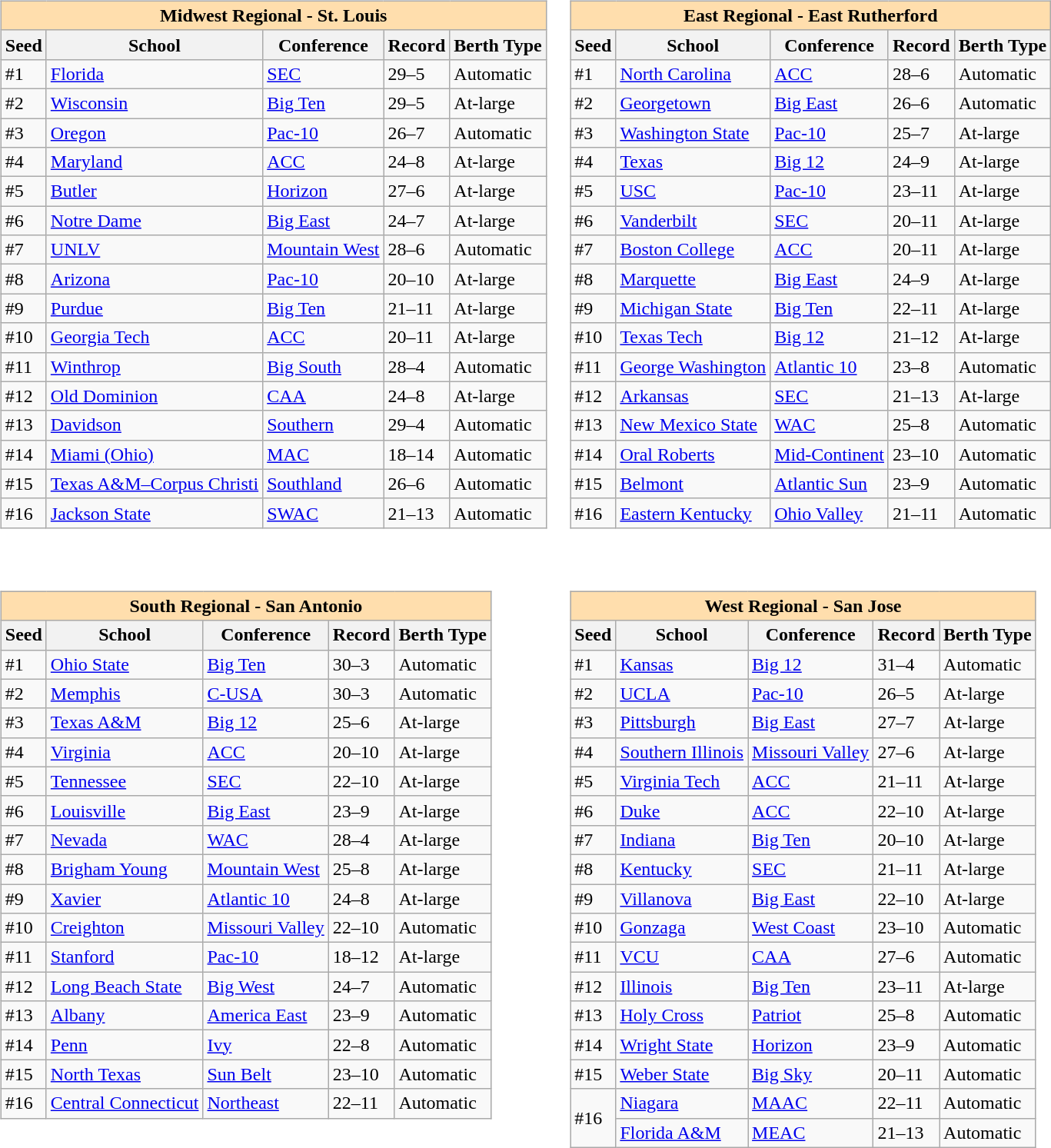<table>
<tr>
<td valign=top><br><table class="wikitable">
<tr>
<th colspan="5" style="background:#ffdead;">Midwest Regional - St. Louis</th>
</tr>
<tr>
<th>Seed</th>
<th>School</th>
<th>Conference</th>
<th>Record</th>
<th>Berth Type</th>
</tr>
<tr>
<td>#1</td>
<td><a href='#'>Florida</a></td>
<td><a href='#'>SEC</a></td>
<td>29–5</td>
<td>Automatic</td>
</tr>
<tr>
<td>#2</td>
<td><a href='#'>Wisconsin</a></td>
<td><a href='#'>Big Ten</a></td>
<td>29–5</td>
<td>At-large</td>
</tr>
<tr>
<td>#3</td>
<td><a href='#'>Oregon</a></td>
<td><a href='#'>Pac-10</a></td>
<td>26–7</td>
<td>Automatic</td>
</tr>
<tr>
<td>#4</td>
<td><a href='#'>Maryland</a></td>
<td><a href='#'>ACC</a></td>
<td>24–8</td>
<td>At-large</td>
</tr>
<tr>
<td>#5</td>
<td><a href='#'>Butler</a></td>
<td><a href='#'>Horizon</a></td>
<td>27–6</td>
<td>At-large</td>
</tr>
<tr>
<td>#6</td>
<td><a href='#'>Notre Dame</a></td>
<td><a href='#'>Big East</a></td>
<td>24–7</td>
<td>At-large</td>
</tr>
<tr>
<td>#7</td>
<td><a href='#'>UNLV</a></td>
<td><a href='#'>Mountain West</a></td>
<td>28–6</td>
<td>Automatic</td>
</tr>
<tr>
<td>#8</td>
<td><a href='#'>Arizona</a></td>
<td><a href='#'>Pac-10</a></td>
<td>20–10</td>
<td>At-large</td>
</tr>
<tr>
<td>#9</td>
<td><a href='#'>Purdue</a></td>
<td><a href='#'>Big Ten</a></td>
<td>21–11</td>
<td>At-large</td>
</tr>
<tr>
<td>#10</td>
<td><a href='#'>Georgia Tech</a></td>
<td><a href='#'>ACC</a></td>
<td>20–11</td>
<td>At-large</td>
</tr>
<tr>
<td>#11</td>
<td><a href='#'>Winthrop</a></td>
<td><a href='#'>Big South</a></td>
<td>28–4</td>
<td>Automatic</td>
</tr>
<tr>
<td>#12</td>
<td><a href='#'>Old Dominion</a></td>
<td><a href='#'>CAA</a></td>
<td>24–8</td>
<td>At-large</td>
</tr>
<tr>
<td>#13</td>
<td><a href='#'>Davidson</a></td>
<td><a href='#'>Southern</a></td>
<td>29–4</td>
<td>Automatic</td>
</tr>
<tr>
<td>#14</td>
<td><a href='#'>Miami (Ohio)</a></td>
<td><a href='#'>MAC</a></td>
<td>18–14</td>
<td>Automatic</td>
</tr>
<tr>
<td>#15</td>
<td><a href='#'>Texas A&M–Corpus Christi</a></td>
<td><a href='#'>Southland</a></td>
<td>26–6</td>
<td>Automatic</td>
</tr>
<tr>
<td>#16</td>
<td><a href='#'>Jackson State</a></td>
<td><a href='#'>SWAC</a></td>
<td>21–13</td>
<td>Automatic</td>
</tr>
</table>
</td>
<td valign=top><br><table class="wikitable">
<tr>
<th colspan="5" style="background:#ffdead;">East Regional - East Rutherford</th>
</tr>
<tr>
<th>Seed</th>
<th>School</th>
<th>Conference</th>
<th>Record</th>
<th>Berth Type</th>
</tr>
<tr>
<td>#1</td>
<td><a href='#'>North Carolina</a></td>
<td><a href='#'>ACC</a></td>
<td>28–6</td>
<td>Automatic</td>
</tr>
<tr>
<td>#2</td>
<td><a href='#'>Georgetown</a></td>
<td><a href='#'>Big East</a></td>
<td>26–6</td>
<td>Automatic</td>
</tr>
<tr>
<td>#3</td>
<td><a href='#'>Washington State</a></td>
<td><a href='#'>Pac-10</a></td>
<td>25–7</td>
<td>At-large</td>
</tr>
<tr>
<td>#4</td>
<td><a href='#'>Texas</a></td>
<td><a href='#'>Big 12</a></td>
<td>24–9</td>
<td>At-large</td>
</tr>
<tr>
<td>#5</td>
<td><a href='#'>USC</a></td>
<td><a href='#'>Pac-10</a></td>
<td>23–11</td>
<td>At-large</td>
</tr>
<tr>
<td>#6</td>
<td><a href='#'>Vanderbilt</a></td>
<td><a href='#'>SEC</a></td>
<td>20–11</td>
<td>At-large</td>
</tr>
<tr>
<td>#7</td>
<td><a href='#'>Boston College</a></td>
<td><a href='#'>ACC</a></td>
<td>20–11</td>
<td>At-large</td>
</tr>
<tr>
<td>#8</td>
<td><a href='#'>Marquette</a></td>
<td><a href='#'>Big East</a></td>
<td>24–9</td>
<td>At-large</td>
</tr>
<tr>
<td>#9</td>
<td><a href='#'>Michigan State</a></td>
<td><a href='#'>Big Ten</a></td>
<td>22–11</td>
<td>At-large</td>
</tr>
<tr>
<td>#10</td>
<td><a href='#'>Texas Tech</a></td>
<td><a href='#'>Big 12</a></td>
<td>21–12</td>
<td>At-large</td>
</tr>
<tr>
<td>#11</td>
<td><a href='#'>George Washington</a></td>
<td><a href='#'>Atlantic 10</a></td>
<td>23–8</td>
<td>Automatic</td>
</tr>
<tr>
<td>#12</td>
<td><a href='#'>Arkansas</a></td>
<td><a href='#'>SEC</a></td>
<td>21–13</td>
<td>At-large</td>
</tr>
<tr>
<td>#13</td>
<td><a href='#'>New Mexico State</a></td>
<td><a href='#'>WAC</a></td>
<td>25–8</td>
<td>Automatic</td>
</tr>
<tr>
<td>#14</td>
<td><a href='#'>Oral Roberts</a></td>
<td><a href='#'>Mid-Continent</a></td>
<td>23–10</td>
<td>Automatic</td>
</tr>
<tr>
<td>#15</td>
<td><a href='#'>Belmont</a></td>
<td><a href='#'>Atlantic Sun</a></td>
<td>23–9</td>
<td>Automatic</td>
</tr>
<tr>
<td>#16</td>
<td><a href='#'>Eastern Kentucky</a></td>
<td><a href='#'>Ohio Valley</a></td>
<td>21–11</td>
<td>Automatic</td>
</tr>
</table>
</td>
</tr>
<tr>
<td valign=top><br><table class="wikitable">
<tr>
<th colspan="5" style="background:#ffdead;">South Regional - San Antonio</th>
</tr>
<tr>
<th>Seed</th>
<th>School</th>
<th>Conference</th>
<th>Record</th>
<th>Berth Type</th>
</tr>
<tr>
<td>#1</td>
<td><a href='#'>Ohio State</a></td>
<td><a href='#'>Big Ten</a></td>
<td>30–3</td>
<td>Automatic</td>
</tr>
<tr>
<td>#2</td>
<td><a href='#'>Memphis</a></td>
<td><a href='#'>C-USA</a></td>
<td>30–3</td>
<td>Automatic</td>
</tr>
<tr>
<td>#3</td>
<td><a href='#'>Texas A&M</a></td>
<td><a href='#'>Big 12</a></td>
<td>25–6</td>
<td>At-large</td>
</tr>
<tr>
<td>#4</td>
<td><a href='#'>Virginia</a></td>
<td><a href='#'>ACC</a></td>
<td>20–10</td>
<td>At-large</td>
</tr>
<tr>
<td>#5</td>
<td><a href='#'>Tennessee</a></td>
<td><a href='#'>SEC</a></td>
<td>22–10</td>
<td>At-large</td>
</tr>
<tr>
<td>#6</td>
<td><a href='#'>Louisville</a></td>
<td><a href='#'>Big East</a></td>
<td>23–9</td>
<td>At-large</td>
</tr>
<tr>
<td>#7</td>
<td><a href='#'>Nevada</a></td>
<td><a href='#'>WAC</a></td>
<td>28–4</td>
<td>At-large</td>
</tr>
<tr>
<td>#8</td>
<td><a href='#'>Brigham Young</a></td>
<td><a href='#'>Mountain West</a></td>
<td>25–8</td>
<td>At-large</td>
</tr>
<tr>
<td>#9</td>
<td><a href='#'>Xavier</a></td>
<td><a href='#'>Atlantic 10</a></td>
<td>24–8</td>
<td>At-large</td>
</tr>
<tr>
<td>#10</td>
<td><a href='#'>Creighton</a></td>
<td><a href='#'>Missouri Valley</a></td>
<td>22–10</td>
<td>Automatic</td>
</tr>
<tr>
<td>#11</td>
<td><a href='#'>Stanford</a></td>
<td><a href='#'>Pac-10</a></td>
<td>18–12</td>
<td>At-large</td>
</tr>
<tr>
<td>#12</td>
<td><a href='#'>Long Beach State</a></td>
<td><a href='#'>Big West</a></td>
<td>24–7</td>
<td>Automatic</td>
</tr>
<tr>
<td>#13</td>
<td><a href='#'>Albany</a></td>
<td><a href='#'>America East</a></td>
<td>23–9</td>
<td>Automatic</td>
</tr>
<tr>
<td>#14</td>
<td><a href='#'>Penn</a></td>
<td><a href='#'>Ivy</a></td>
<td>22–8</td>
<td>Automatic</td>
</tr>
<tr>
<td>#15</td>
<td><a href='#'>North Texas</a></td>
<td><a href='#'>Sun Belt</a></td>
<td>23–10</td>
<td>Automatic</td>
</tr>
<tr>
<td>#16</td>
<td><a href='#'>Central Connecticut</a></td>
<td><a href='#'>Northeast</a></td>
<td>22–11</td>
<td>Automatic</td>
</tr>
</table>
</td>
<td valign=top><br><table class="wikitable">
<tr>
<th colspan="5" style="background:#ffdead;">West Regional - San Jose</th>
</tr>
<tr>
<th>Seed</th>
<th>School</th>
<th>Conference</th>
<th>Record</th>
<th>Berth Type</th>
</tr>
<tr>
<td>#1</td>
<td><a href='#'>Kansas</a></td>
<td><a href='#'>Big 12</a></td>
<td>31–4</td>
<td>Automatic</td>
</tr>
<tr>
<td>#2</td>
<td><a href='#'>UCLA</a></td>
<td><a href='#'>Pac-10</a></td>
<td>26–5</td>
<td>At-large</td>
</tr>
<tr>
<td>#3</td>
<td><a href='#'>Pittsburgh</a></td>
<td><a href='#'>Big East</a></td>
<td>27–7</td>
<td>At-large</td>
</tr>
<tr>
<td>#4</td>
<td><a href='#'>Southern Illinois</a></td>
<td><a href='#'>Missouri Valley</a></td>
<td>27–6</td>
<td>At-large</td>
</tr>
<tr>
<td>#5</td>
<td><a href='#'>Virginia Tech</a></td>
<td><a href='#'>ACC</a></td>
<td>21–11</td>
<td>At-large</td>
</tr>
<tr>
<td>#6</td>
<td><a href='#'>Duke</a></td>
<td><a href='#'>ACC</a></td>
<td>22–10</td>
<td>At-large</td>
</tr>
<tr>
<td>#7</td>
<td><a href='#'>Indiana</a></td>
<td><a href='#'>Big Ten</a></td>
<td>20–10</td>
<td>At-large</td>
</tr>
<tr>
<td>#8</td>
<td><a href='#'>Kentucky</a></td>
<td><a href='#'>SEC</a></td>
<td>21–11</td>
<td>At-large</td>
</tr>
<tr>
<td>#9</td>
<td><a href='#'>Villanova</a></td>
<td><a href='#'>Big East</a></td>
<td>22–10</td>
<td>At-large</td>
</tr>
<tr>
<td>#10</td>
<td><a href='#'>Gonzaga</a></td>
<td><a href='#'>West Coast</a></td>
<td>23–10</td>
<td>Automatic</td>
</tr>
<tr>
<td>#11</td>
<td><a href='#'>VCU</a></td>
<td><a href='#'>CAA</a></td>
<td>27–6</td>
<td>Automatic</td>
</tr>
<tr>
<td>#12</td>
<td><a href='#'>Illinois</a></td>
<td><a href='#'>Big Ten</a></td>
<td>23–11</td>
<td>At-large</td>
</tr>
<tr>
<td>#13</td>
<td><a href='#'>Holy Cross</a></td>
<td><a href='#'>Patriot</a></td>
<td>25–8</td>
<td>Automatic</td>
</tr>
<tr>
<td>#14</td>
<td><a href='#'>Wright State</a></td>
<td><a href='#'>Horizon</a></td>
<td>23–9</td>
<td>Automatic</td>
</tr>
<tr>
<td>#15</td>
<td><a href='#'>Weber State</a></td>
<td><a href='#'>Big Sky</a></td>
<td>20–11</td>
<td>Automatic</td>
</tr>
<tr>
<td rowspan=2>#16</td>
<td><a href='#'>Niagara</a></td>
<td><a href='#'>MAAC</a></td>
<td>22–11</td>
<td>Automatic</td>
</tr>
<tr>
<td><a href='#'>Florida A&M</a></td>
<td><a href='#'>MEAC</a></td>
<td>21–13</td>
<td>Automatic</td>
</tr>
</table>
</td>
</tr>
</table>
